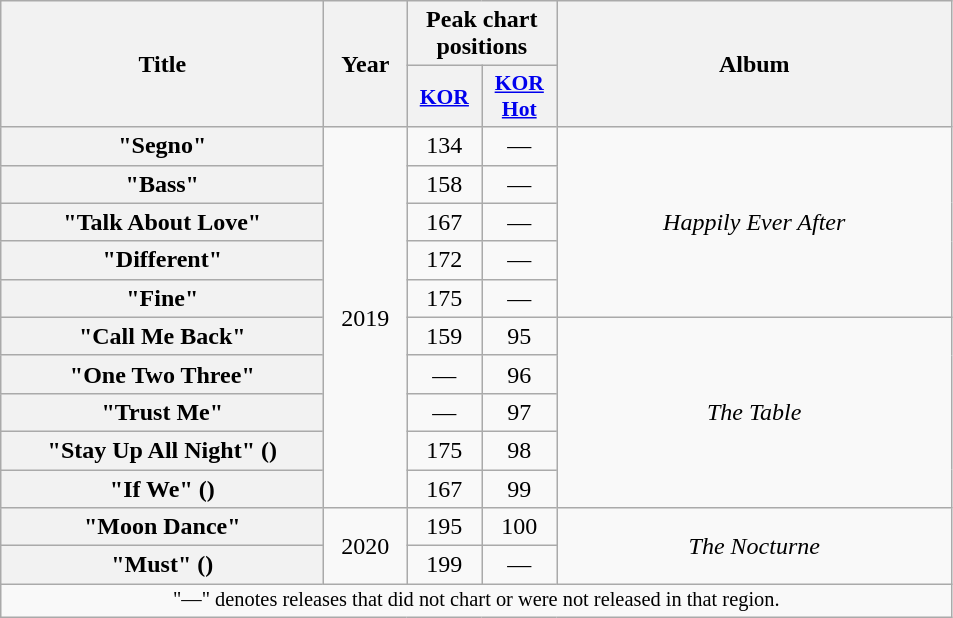<table class="wikitable plainrowheaders" style="text-align:center;">
<tr>
<th scope="col" rowspan="2" style="width:13em;">Title</th>
<th scope="col" rowspan="2" style="width:3em;">Year</th>
<th scope="col" colspan="2">Peak chart positions</th>
<th scope="col" rowspan="2" style="width:16em;">Album</th>
</tr>
<tr>
<th scope="col" style="width:3em;font-size:90%;"><a href='#'>KOR</a><br></th>
<th scope="col" style="width:3em;font-size:90%;"><a href='#'>KOR<br>Hot</a><br></th>
</tr>
<tr>
<th scope="row">"Segno"</th>
<td rowspan="10">2019</td>
<td>134</td>
<td>—</td>
<td rowspan="5"><em>Happily Ever After</em></td>
</tr>
<tr>
<th scope="row">"Bass"</th>
<td>158</td>
<td>—</td>
</tr>
<tr>
<th scope="row">"Talk About Love"</th>
<td>167</td>
<td>—</td>
</tr>
<tr>
<th scope="row">"Different"</th>
<td>172</td>
<td>—</td>
</tr>
<tr>
<th scope="row">"Fine"</th>
<td>175</td>
<td>—</td>
</tr>
<tr>
<th scope="row">"Call Me Back"</th>
<td>159</td>
<td>95</td>
<td rowspan="5"><em>The Table</em></td>
</tr>
<tr>
<th scope="row">"One Two Three"</th>
<td>—</td>
<td>96</td>
</tr>
<tr>
<th scope="row">"Trust Me"</th>
<td>—</td>
<td>97</td>
</tr>
<tr>
<th scope="row">"Stay Up All Night" ()</th>
<td>175</td>
<td>98</td>
</tr>
<tr>
<th scope="row">"If We" ()</th>
<td>167</td>
<td>99</td>
</tr>
<tr>
<th scope="row">"Moon Dance"</th>
<td rowspan="2">2020</td>
<td>195</td>
<td>100</td>
<td rowspan="2"><em>The Nocturne</em></td>
</tr>
<tr>
<th scope="row">"Must" ()</th>
<td>199</td>
<td>—</td>
</tr>
<tr>
<td colspan="7" style="font-size:85%">"—" denotes releases that did not chart or were not released in that region.</td>
</tr>
</table>
